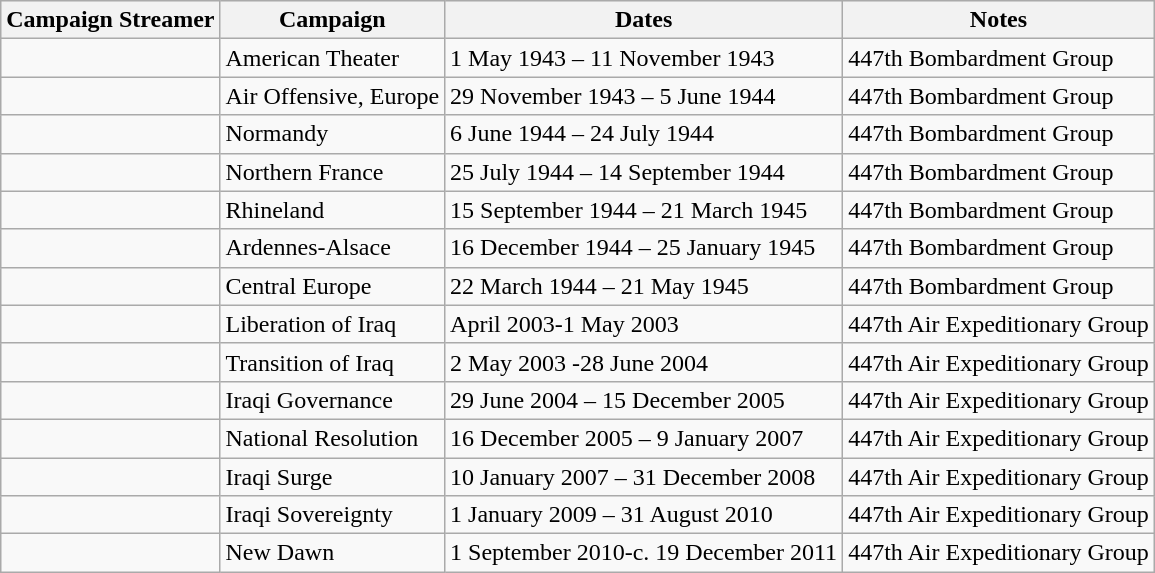<table class="wikitable">
<tr style="background:#efefef;">
<th>Campaign Streamer</th>
<th>Campaign</th>
<th>Dates</th>
<th>Notes</th>
</tr>
<tr>
<td></td>
<td>American Theater</td>
<td>1 May 1943 – 11 November 1943</td>
<td>447th Bombardment Group</td>
</tr>
<tr>
<td></td>
<td>Air Offensive, Europe</td>
<td>29 November 1943 – 5 June 1944</td>
<td>447th Bombardment Group</td>
</tr>
<tr>
<td></td>
<td>Normandy</td>
<td>6 June 1944 – 24 July 1944</td>
<td>447th Bombardment Group</td>
</tr>
<tr>
<td></td>
<td>Northern France</td>
<td>25 July 1944 – 14 September 1944</td>
<td>447th Bombardment Group</td>
</tr>
<tr>
<td></td>
<td>Rhineland</td>
<td>15 September 1944 – 21 March 1945</td>
<td>447th Bombardment Group</td>
</tr>
<tr>
<td></td>
<td>Ardennes-Alsace</td>
<td>16 December 1944 – 25 January 1945</td>
<td>447th Bombardment Group</td>
</tr>
<tr>
<td></td>
<td>Central Europe</td>
<td>22 March 1944 – 21 May 1945</td>
<td>447th Bombardment Group</td>
</tr>
<tr>
<td></td>
<td>Liberation of Iraq</td>
<td>April 2003-1 May 2003</td>
<td>447th Air Expeditionary Group</td>
</tr>
<tr>
<td></td>
<td>Transition of Iraq</td>
<td>2 May 2003 -28 June 2004</td>
<td>447th Air Expeditionary Group</td>
</tr>
<tr>
<td></td>
<td>Iraqi Governance</td>
<td>29 June 2004 – 15 December 2005</td>
<td>447th Air Expeditionary Group</td>
</tr>
<tr>
<td></td>
<td>National Resolution</td>
<td>16 December 2005 – 9 January 2007</td>
<td>447th Air Expeditionary Group</td>
</tr>
<tr>
<td></td>
<td>Iraqi Surge</td>
<td>10 January 2007 – 31 December 2008</td>
<td>447th Air Expeditionary Group</td>
</tr>
<tr>
<td></td>
<td>Iraqi Sovereignty</td>
<td>1 January 2009 – 31 August 2010</td>
<td>447th Air Expeditionary Group</td>
</tr>
<tr>
<td></td>
<td>New Dawn</td>
<td>1 September 2010-c. 19 December 2011</td>
<td>447th Air Expeditionary Group</td>
</tr>
</table>
